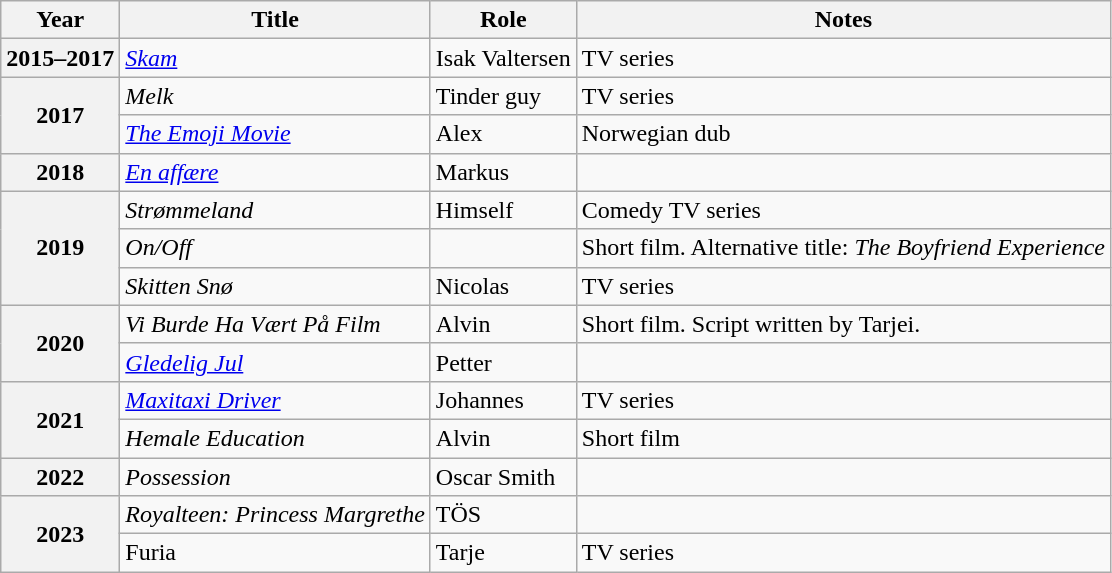<table class="wikitable plainrowheaders sortable">
<tr>
<th scope="col">Year</th>
<th scope="col">Title</th>
<th scope="col" class="unsortable">Role</th>
<th scope="col" class="unsortable">Notes</th>
</tr>
<tr>
<th scope="row">2015–2017</th>
<td><em><a href='#'>Skam</a></em></td>
<td>Isak Valtersen</td>
<td>TV series</td>
</tr>
<tr>
<th scope="row" rowspan="2">2017</th>
<td><em>Melk</em></td>
<td>Tinder guy</td>
<td>TV series</td>
</tr>
<tr>
<td><em><a href='#'>The Emoji Movie</a></em></td>
<td>Alex</td>
<td>Norwegian dub</td>
</tr>
<tr>
<th scope="row">2018</th>
<td><em><a href='#'>En affære</a></em></td>
<td>Markus</td>
<td></td>
</tr>
<tr>
<th scope="row" rowspan="3">2019</th>
<td><em>Strømmeland</em></td>
<td>Himself</td>
<td>Comedy TV series</td>
</tr>
<tr>
<td><em>On/Off</em></td>
<td></td>
<td>Short film. Alternative title: <em>The Boyfriend Experience</em></td>
</tr>
<tr>
<td><em>Skitten Snø</em></td>
<td>Nicolas</td>
<td>TV series</td>
</tr>
<tr>
<th scope="row" rowspan="2">2020</th>
<td><em>Vi Burde Ha Vært På Film</em></td>
<td>Alvin</td>
<td>Short film. Script written by Tarjei.</td>
</tr>
<tr>
<td><em><a href='#'>Gledelig Jul</a></em></td>
<td>Petter</td>
<td></td>
</tr>
<tr>
<th scope="row" rowspan="2">2021</th>
<td><em><a href='#'>Maxitaxi Driver</a></em></td>
<td>Johannes</td>
<td>TV series</td>
</tr>
<tr>
<td><em>Hemale Education</em></td>
<td>Alvin</td>
<td>Short film</td>
</tr>
<tr>
<th scope="row">2022</th>
<td><em>Possession</em></td>
<td>Oscar Smith</td>
<td></td>
</tr>
<tr>
<th scope="row" rowspan="2">2023</th>
<td><em>Royalteen: Princess Margrethe</td>
<td>TÖS</td>
<td></td>
</tr>
<tr>
<td></em>Furia<em></td>
<td>Tarje</td>
<td>TV series</td>
</tr>
</table>
